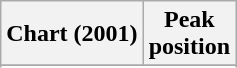<table class="wikitable">
<tr>
<th>Chart (2001)</th>
<th>Peak<br>position</th>
</tr>
<tr>
</tr>
<tr>
</tr>
</table>
